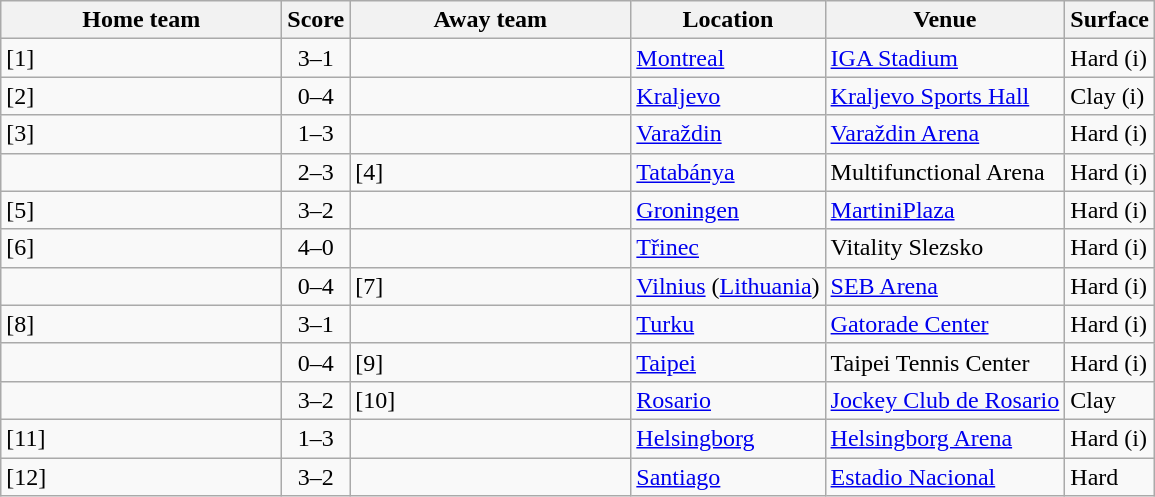<table class="wikitable nowrap">
<tr>
<th width=180>Home team</th>
<th>Score</th>
<th width=180>Away team</th>
<th>Location</th>
<th>Venue</th>
<th>Surface</th>
</tr>
<tr>
<td><strong></strong> [1]</td>
<td align=center>3–1</td>
<td></td>
<td><a href='#'>Montreal</a></td>
<td><a href='#'>IGA Stadium</a></td>
<td>Hard (i)</td>
</tr>
<tr>
<td> [2]</td>
<td align=center>0–4</td>
<td><strong></strong></td>
<td><a href='#'>Kraljevo</a></td>
<td><a href='#'>Kraljevo Sports Hall</a></td>
<td>Clay (i)</td>
</tr>
<tr>
<td> [3]</td>
<td align=center>1–3</td>
<td><strong></strong></td>
<td><a href='#'>Varaždin</a></td>
<td><a href='#'>Varaždin Arena</a></td>
<td>Hard (i)</td>
</tr>
<tr>
<td></td>
<td align=center>2–3</td>
<td><strong></strong> [4]</td>
<td><a href='#'>Tatabánya</a></td>
<td>Multifunctional Arena</td>
<td>Hard (i)</td>
</tr>
<tr>
<td><strong></strong> [5]</td>
<td align=center>3–2</td>
<td></td>
<td><a href='#'>Groningen</a></td>
<td><a href='#'>MartiniPlaza</a></td>
<td>Hard (i)</td>
</tr>
<tr>
<td><strong></strong> [6]</td>
<td align=center>4–0</td>
<td></td>
<td><a href='#'>Třinec</a></td>
<td>Vitality Slezsko</td>
<td>Hard (i)</td>
</tr>
<tr>
<td></td>
<td align=center>0–4</td>
<td><strong></strong> [7]</td>
<td><a href='#'>Vilnius</a> (<a href='#'>Lithuania</a>)</td>
<td><a href='#'>SEB Arena</a></td>
<td>Hard (i)</td>
</tr>
<tr>
<td><strong></strong> [8]</td>
<td align=center>3–1</td>
<td></td>
<td><a href='#'>Turku</a></td>
<td><a href='#'>Gatorade Center</a></td>
<td>Hard (i)</td>
</tr>
<tr>
<td></td>
<td align=center>0–4</td>
<td><strong></strong> [9]</td>
<td><a href='#'>Taipei</a></td>
<td>Taipei Tennis Center</td>
<td>Hard (i)</td>
</tr>
<tr>
<td><strong></strong></td>
<td align=center>3–2</td>
<td> [10]</td>
<td><a href='#'>Rosario</a></td>
<td><a href='#'>Jockey Club de Rosario</a></td>
<td>Clay</td>
</tr>
<tr>
<td> [11]</td>
<td align=center>1–3</td>
<td><strong></strong></td>
<td><a href='#'>Helsingborg</a></td>
<td><a href='#'>Helsingborg Arena</a></td>
<td>Hard (i)</td>
</tr>
<tr>
<td><strong></strong> [12]</td>
<td align=center>3–2</td>
<td></td>
<td><a href='#'>Santiago</a></td>
<td><a href='#'>Estadio Nacional</a></td>
<td>Hard</td>
</tr>
</table>
